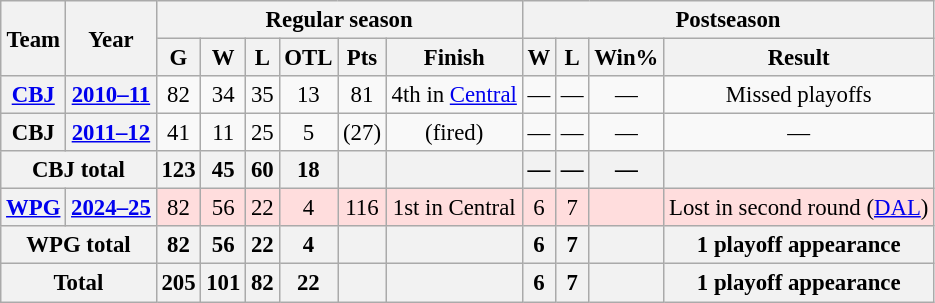<table class="wikitable" style="font-size:95%; text-align:center;">
<tr>
<th rowspan="2">Team</th>
<th rowspan="2">Year</th>
<th colspan="6">Regular season</th>
<th colspan="5">Postseason</th>
</tr>
<tr>
<th>G</th>
<th>W</th>
<th>L</th>
<th>OTL</th>
<th>Pts</th>
<th>Finish</th>
<th>W</th>
<th>L</th>
<th>Win%</th>
<th>Result</th>
</tr>
<tr>
<th><a href='#'>CBJ</a></th>
<th><a href='#'>2010–11</a></th>
<td>82</td>
<td>34</td>
<td>35</td>
<td>13</td>
<td>81</td>
<td>4th in <a href='#'>Central</a></td>
<td>—</td>
<td>—</td>
<td>—</td>
<td>Missed playoffs</td>
</tr>
<tr>
<th>CBJ</th>
<th><a href='#'>2011–12</a></th>
<td>41</td>
<td>11</td>
<td>25</td>
<td>5</td>
<td>(27)</td>
<td>(fired)</td>
<td>—</td>
<td>—</td>
<td>—</td>
<td>—</td>
</tr>
<tr>
<th colspan="2">CBJ total</th>
<th>123</th>
<th>45</th>
<th>60</th>
<th>18</th>
<th> </th>
<th> </th>
<th>—</th>
<th>—</th>
<th>—</th>
<th> </th>
</tr>
<tr style="background:#fdd;">
<th><a href='#'>WPG</a></th>
<th><a href='#'>2024–25</a></th>
<td>82</td>
<td>56</td>
<td>22</td>
<td>4</td>
<td>116</td>
<td>1st in Central</td>
<td>6</td>
<td>7</td>
<td></td>
<td>Lost in second round (<a href='#'>DAL</a>)</td>
</tr>
<tr>
<th colspan="2">WPG total</th>
<th>82</th>
<th>56</th>
<th>22</th>
<th>4</th>
<th> </th>
<th> </th>
<th>6</th>
<th>7</th>
<th></th>
<th>1 playoff appearance</th>
</tr>
<tr>
<th colspan="2">Total</th>
<th>205</th>
<th>101</th>
<th>82</th>
<th>22</th>
<th> </th>
<th> </th>
<th>6</th>
<th>7</th>
<th></th>
<th>1 playoff appearance</th>
</tr>
</table>
